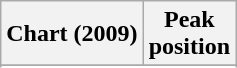<table class="wikitable plainrowheaders">
<tr>
<th scope="col">Chart (2009)</th>
<th scope="col">Peak<br>position</th>
</tr>
<tr>
</tr>
<tr>
</tr>
<tr>
</tr>
</table>
